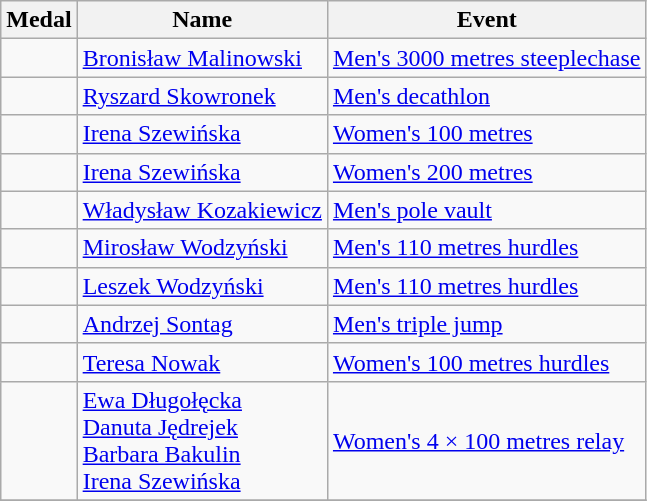<table class="wikitable sortable" style="font-size:100%">
<tr>
<th>Medal</th>
<th>Name</th>
<th>Event</th>
</tr>
<tr>
<td></td>
<td><a href='#'>Bronisław Malinowski</a></td>
<td><a href='#'>Men's 3000 metres steeplechase</a></td>
</tr>
<tr>
<td></td>
<td><a href='#'>Ryszard Skowronek</a></td>
<td><a href='#'>Men's decathlon</a></td>
</tr>
<tr>
<td></td>
<td><a href='#'>Irena Szewińska</a></td>
<td><a href='#'>Women's 100 metres</a></td>
</tr>
<tr>
<td></td>
<td><a href='#'>Irena Szewińska</a></td>
<td><a href='#'>Women's 200 metres</a></td>
</tr>
<tr>
<td></td>
<td><a href='#'>Władysław Kozakiewicz</a></td>
<td><a href='#'>Men's pole vault</a></td>
</tr>
<tr>
<td></td>
<td><a href='#'>Mirosław Wodzyński</a></td>
<td><a href='#'>Men's 110 metres hurdles</a></td>
</tr>
<tr>
<td></td>
<td><a href='#'>Leszek Wodzyński</a></td>
<td><a href='#'>Men's 110 metres hurdles</a></td>
</tr>
<tr>
<td></td>
<td><a href='#'>Andrzej Sontag</a></td>
<td><a href='#'>Men's triple jump</a></td>
</tr>
<tr>
<td></td>
<td><a href='#'>Teresa Nowak</a></td>
<td><a href='#'>Women's 100 metres hurdles</a></td>
</tr>
<tr>
<td></td>
<td><a href='#'>Ewa Długołęcka</a><br><a href='#'>Danuta Jędrejek</a><br><a href='#'>Barbara Bakulin</a><br><a href='#'>Irena Szewińska</a></td>
<td><a href='#'>Women's 4 × 100 metres relay</a></td>
</tr>
<tr>
</tr>
</table>
